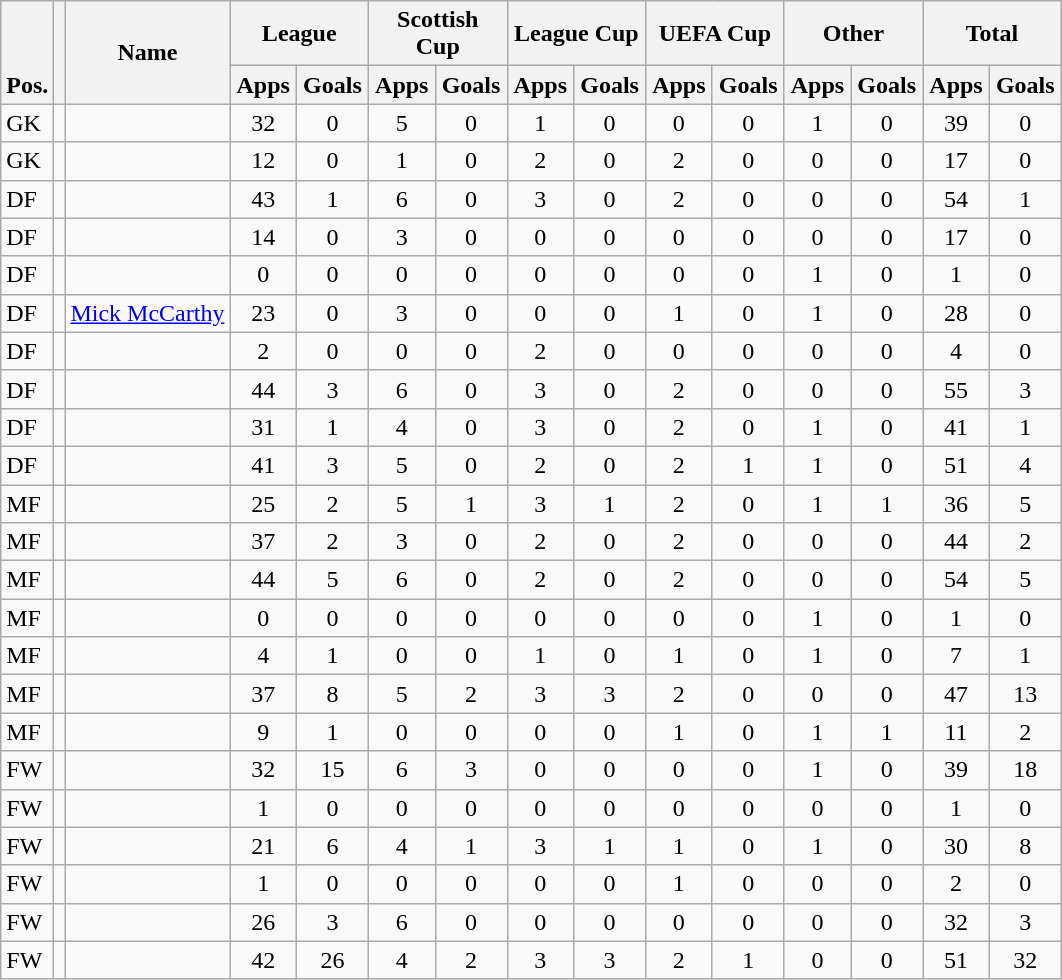<table class="wikitable plainrowheaders sortable" style="text-align:center">
<tr>
<th rowspan="2" valign="bottom">Pos.</th>
<th rowspan="2"></th>
<th rowspan="2">Name</th>
<th colspan="2" width="85">League</th>
<th colspan="2" width="85">Scottish Cup</th>
<th colspan="2" width="85">League Cup</th>
<th colspan="2" width="85">UEFA Cup</th>
<th colspan="2" width="85">Other</th>
<th colspan="2" width="85">Total</th>
</tr>
<tr>
<th>Apps</th>
<th>Goals</th>
<th>Apps</th>
<th>Goals</th>
<th>Apps</th>
<th>Goals</th>
<th>Apps</th>
<th>Goals</th>
<th>Apps</th>
<th>Goals</th>
<th>Apps</th>
<th>Goals</th>
</tr>
<tr>
<td align="left">GK</td>
<td align="left"></td>
<td></td>
<td>32</td>
<td>0</td>
<td>5</td>
<td>0</td>
<td>1</td>
<td>0</td>
<td>0</td>
<td>0</td>
<td>1</td>
<td>0</td>
<td>39</td>
<td>0</td>
</tr>
<tr>
<td align="left">GK</td>
<td align="left"></td>
<td></td>
<td>12</td>
<td>0</td>
<td>1</td>
<td>0</td>
<td>2</td>
<td>0</td>
<td>2</td>
<td>0</td>
<td>0</td>
<td>0</td>
<td>17</td>
<td>0</td>
</tr>
<tr>
<td align="left">DF</td>
<td align="left"></td>
<td></td>
<td>43</td>
<td>1</td>
<td>6</td>
<td>0</td>
<td>3</td>
<td>0</td>
<td>2</td>
<td>0</td>
<td>0</td>
<td>0</td>
<td>54</td>
<td>1</td>
</tr>
<tr>
<td align="left">DF</td>
<td align="left"></td>
<td></td>
<td>14</td>
<td>0</td>
<td>3</td>
<td>0</td>
<td>0</td>
<td>0</td>
<td>0</td>
<td>0</td>
<td>0</td>
<td>0</td>
<td>17</td>
<td>0</td>
</tr>
<tr>
<td align="left">DF</td>
<td align="left"></td>
<td></td>
<td>0</td>
<td>0</td>
<td>0</td>
<td>0</td>
<td>0</td>
<td>0</td>
<td>0</td>
<td>0</td>
<td>1</td>
<td>0</td>
<td>1</td>
<td>0</td>
</tr>
<tr>
<td align="left">DF</td>
<td align="left"></td>
<td><a href='#'>Mick McCarthy</a></td>
<td>23</td>
<td>0</td>
<td>3</td>
<td>0</td>
<td>0</td>
<td>0</td>
<td>1</td>
<td>0</td>
<td>1</td>
<td>0</td>
<td>28</td>
<td>0</td>
</tr>
<tr>
<td align="left">DF</td>
<td align="left"></td>
<td></td>
<td>2</td>
<td>0</td>
<td>0</td>
<td>0</td>
<td>2</td>
<td>0</td>
<td>0</td>
<td>0</td>
<td>0</td>
<td>0</td>
<td>4</td>
<td>0</td>
</tr>
<tr>
<td align="left">DF</td>
<td align="left"></td>
<td></td>
<td>44</td>
<td>3</td>
<td>6</td>
<td>0</td>
<td>3</td>
<td>0</td>
<td>2</td>
<td>0</td>
<td>0</td>
<td>0</td>
<td>55</td>
<td>3</td>
</tr>
<tr>
<td align="left">DF</td>
<td align="left"></td>
<td></td>
<td>31</td>
<td>1</td>
<td>4</td>
<td>0</td>
<td>3</td>
<td>0</td>
<td>2</td>
<td>0</td>
<td>1</td>
<td>0</td>
<td>41</td>
<td>1</td>
</tr>
<tr>
<td align="left">DF</td>
<td align="left"></td>
<td></td>
<td>41</td>
<td>3</td>
<td>5</td>
<td>0</td>
<td>2</td>
<td>0</td>
<td>2</td>
<td>1</td>
<td>1</td>
<td>0</td>
<td>51</td>
<td>4</td>
</tr>
<tr>
<td align="left">MF</td>
<td align="left"></td>
<td></td>
<td>25</td>
<td>2</td>
<td>5</td>
<td>1</td>
<td>3</td>
<td>1</td>
<td>2</td>
<td>0</td>
<td>1</td>
<td>1</td>
<td>36</td>
<td>5</td>
</tr>
<tr>
<td align="left">MF</td>
<td align="left"></td>
<td></td>
<td>37</td>
<td>2</td>
<td>3</td>
<td>0</td>
<td>2</td>
<td>0</td>
<td>2</td>
<td>0</td>
<td>0</td>
<td>0</td>
<td>44</td>
<td>2</td>
</tr>
<tr>
<td align="left">MF</td>
<td align="left"></td>
<td></td>
<td>44</td>
<td>5</td>
<td>6</td>
<td>0</td>
<td>2</td>
<td>0</td>
<td>2</td>
<td>0</td>
<td>0</td>
<td>0</td>
<td>54</td>
<td>5</td>
</tr>
<tr>
<td align="left">MF</td>
<td align="left"></td>
<td></td>
<td>0</td>
<td>0</td>
<td>0</td>
<td>0</td>
<td>0</td>
<td>0</td>
<td>0</td>
<td>0</td>
<td>1</td>
<td>0</td>
<td>1</td>
<td>0</td>
</tr>
<tr>
<td align="left">MF</td>
<td align="left"></td>
<td></td>
<td>4</td>
<td>1</td>
<td>0</td>
<td>0</td>
<td>1</td>
<td>0</td>
<td>1</td>
<td>0</td>
<td>1</td>
<td>0</td>
<td>7</td>
<td>1</td>
</tr>
<tr>
<td align="left">MF</td>
<td align="left"></td>
<td></td>
<td>37</td>
<td>8</td>
<td>5</td>
<td>2</td>
<td>3</td>
<td>3</td>
<td>2</td>
<td>0</td>
<td>0</td>
<td>0</td>
<td>47</td>
<td>13</td>
</tr>
<tr>
<td align="left">MF</td>
<td align="left"></td>
<td></td>
<td>9</td>
<td>1</td>
<td>0</td>
<td>0</td>
<td>0</td>
<td>0</td>
<td>1</td>
<td>0</td>
<td>1</td>
<td>1</td>
<td>11</td>
<td>2</td>
</tr>
<tr>
<td align="left">FW</td>
<td align="left"></td>
<td></td>
<td>32</td>
<td>15</td>
<td>6</td>
<td>3</td>
<td>0</td>
<td>0</td>
<td>0</td>
<td>0</td>
<td>1</td>
<td>0</td>
<td>39</td>
<td>18</td>
</tr>
<tr>
<td align="left">FW</td>
<td align="left"></td>
<td></td>
<td>1</td>
<td>0</td>
<td>0</td>
<td>0</td>
<td>0</td>
<td>0</td>
<td>0</td>
<td>0</td>
<td>0</td>
<td>0</td>
<td>1</td>
<td>0</td>
</tr>
<tr>
<td align="left">FW</td>
<td align="left"></td>
<td></td>
<td>21</td>
<td>6</td>
<td>4</td>
<td>1</td>
<td>3</td>
<td>1</td>
<td>1</td>
<td>0</td>
<td>1</td>
<td>0</td>
<td>30</td>
<td>8</td>
</tr>
<tr>
<td align="left">FW</td>
<td align="left"></td>
<td></td>
<td>1</td>
<td>0</td>
<td>0</td>
<td>0</td>
<td>0</td>
<td>0</td>
<td>1</td>
<td>0</td>
<td>0</td>
<td>0</td>
<td>2</td>
<td>0</td>
</tr>
<tr>
<td align="left">FW</td>
<td align="left"></td>
<td></td>
<td>26</td>
<td>3</td>
<td>6</td>
<td>0</td>
<td>0</td>
<td>0</td>
<td>0</td>
<td>0</td>
<td>0</td>
<td>0</td>
<td>32</td>
<td>3</td>
</tr>
<tr>
<td align="left">FW</td>
<td align="left"></td>
<td></td>
<td>42</td>
<td>26</td>
<td>4</td>
<td>2</td>
<td>3</td>
<td>3</td>
<td>2</td>
<td>1</td>
<td>0</td>
<td>0</td>
<td>51</td>
<td>32</td>
</tr>
</table>
